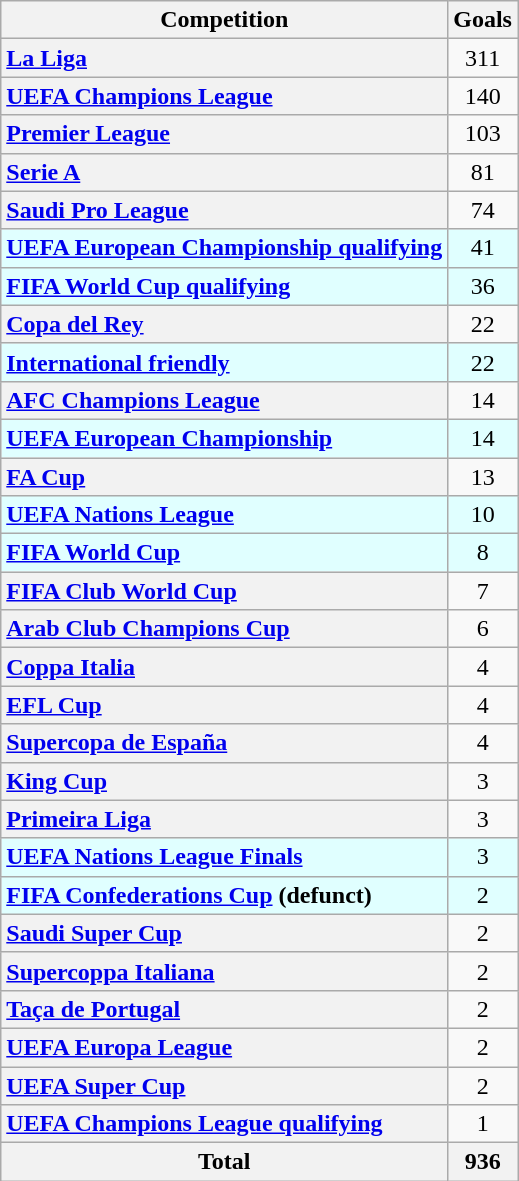<table class="wikitable plainrowheaders sortable" style="text-align:center">
<tr>
<th>Competition</th>
<th>Goals</th>
</tr>
<tr>
<th scope="row" style="text-align:left"><a href='#'>La Liga</a></th>
<td>311</td>
</tr>
<tr>
<th scope="row" style="text-align:left"><a href='#'>UEFA Champions League</a></th>
<td>140</td>
</tr>
<tr>
<th scope="row" style="text-align:left"><a href='#'>Premier League</a></th>
<td>103</td>
</tr>
<tr>
<th scope="row" style="text-align:left"><a href='#'>Serie A</a></th>
<td>81</td>
</tr>
<tr>
<th scope="row" style="text-align:left"><a href='#'>Saudi Pro League</a></th>
<td>74</td>
</tr>
<tr>
<th scope="row" style="background:#E0FFFF; text-align:left"><a href='#'>UEFA European Championship qualifying</a></th>
<td style="background:#E0FFFF">41</td>
</tr>
<tr>
<th scope="row" style="background:#E0FFFF; text-align:left"><a href='#'>FIFA World Cup qualifying</a></th>
<td style="background:#E0FFFF">36</td>
</tr>
<tr>
<th scope="row" style="text-align:left"><a href='#'>Copa del Rey</a></th>
<td>22</td>
</tr>
<tr>
<th scope="row" style="background:#E0FFFF; text-align:left"><a href='#'>International friendly</a></th>
<td style="background:#E0FFFF">22</td>
</tr>
<tr>
<th scope="row" style="text-align:left"><a href='#'>AFC Champions League</a></th>
<td>14</td>
</tr>
<tr>
<th scope="row" style="background:#E0FFFF; text-align:left"><a href='#'>UEFA European Championship</a></th>
<td style="background:#E0FFFF">14</td>
</tr>
<tr>
<th scope="row" style="text-align:left"><a href='#'>FA Cup</a></th>
<td>13</td>
</tr>
<tr>
<th scope="row" style="background:#E0FFFF; text-align:left"><a href='#'>UEFA Nations League</a></th>
<td style="background:#E0FFFF">10</td>
</tr>
<tr>
<th scope="row" style="background:#E0FFFF; text-align:left"><a href='#'>FIFA World Cup</a></th>
<td style="background:#E0FFFF">8</td>
</tr>
<tr>
<th scope="row" style="text-align:left"><a href='#'>FIFA Club World Cup</a></th>
<td>7</td>
</tr>
<tr>
<th scope="row" style="text-align:left"><a href='#'>Arab Club Champions Cup</a></th>
<td>6</td>
</tr>
<tr>
<th scope="row" style="text-align:left"><a href='#'>Coppa Italia</a></th>
<td>4</td>
</tr>
<tr>
<th scope="row" style="text-align:left"><a href='#'>EFL Cup</a></th>
<td>4</td>
</tr>
<tr>
<th scope="row" style="text-align:left"><a href='#'>Supercopa de España</a></th>
<td>4</td>
</tr>
<tr>
<th scope="row" style="text-align:left"><a href='#'>King Cup</a></th>
<td>3</td>
</tr>
<tr>
<th scope="row" style="text-align:left"><a href='#'>Primeira Liga</a></th>
<td>3</td>
</tr>
<tr>
<th scope="row" style="background:#E0FFFF; text-align:left"><a href='#'>UEFA Nations League Finals</a></th>
<td style="background:#E0FFFF">3</td>
</tr>
<tr>
<th scope="row" style="background:#E0FFFF; text-align:left"><a href='#'>FIFA Confederations Cup</a> (defunct)</th>
<td style="background:#E0FFFF">2</td>
</tr>
<tr>
<th scope="row" style="text-align:left"><a href='#'>Saudi Super Cup</a></th>
<td>2</td>
</tr>
<tr>
<th scope="row" style="text-align:left"><a href='#'>Supercoppa Italiana</a></th>
<td>2</td>
</tr>
<tr>
<th scope="row" style="text-align:left"><a href='#'>Taça de Portugal</a></th>
<td>2</td>
</tr>
<tr>
<th scope="row" style="text-align:left"><a href='#'>UEFA Europa League</a></th>
<td>2</td>
</tr>
<tr>
<th scope="row" style="text-align:left"><a href='#'>UEFA Super Cup</a></th>
<td>2</td>
</tr>
<tr>
<th scope="row" style="text-align:left"><a href='#'>UEFA Champions League qualifying</a></th>
<td>1</td>
</tr>
<tr>
<th>Total</th>
<th>936</th>
</tr>
</table>
